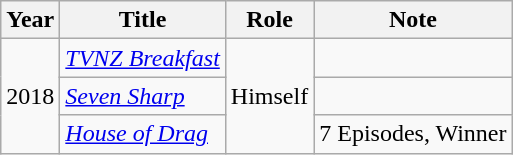<table class="wikitable">
<tr>
<th>Year</th>
<th>Title</th>
<th>Role</th>
<th>Note</th>
</tr>
<tr>
<td rowspan="3">2018</td>
<td><em><a href='#'>TVNZ Breakfast</a></em></td>
<td rowspan="3">Himself</td>
<td></td>
</tr>
<tr>
<td><em><a href='#'>Seven Sharp</a></em></td>
<td></td>
</tr>
<tr>
<td><em><a href='#'>House of Drag</a></em></td>
<td>7 Episodes, Winner</td>
</tr>
</table>
